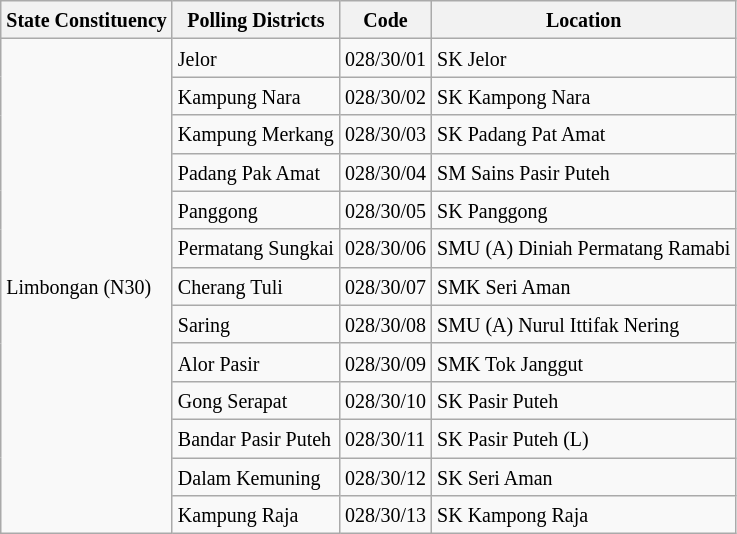<table class="wikitable sortable mw-collapsible">
<tr>
<th><small>State Constituency</small></th>
<th><small>Polling Districts</small></th>
<th><small>Code</small></th>
<th><small>Location</small></th>
</tr>
<tr>
<td rowspan="13"><small>Limbongan (N30)</small></td>
<td><small>Jelor</small></td>
<td><small>028/30/01</small></td>
<td><small>SK Jelor</small></td>
</tr>
<tr>
<td><small>Kampung Nara</small></td>
<td><small>028/30/02</small></td>
<td><small>SK Kampong Nara</small></td>
</tr>
<tr>
<td><small>Kampung Merkang</small></td>
<td><small>028/30/03</small></td>
<td><small>SK Padang Pat Amat</small></td>
</tr>
<tr>
<td><small>Padang Pak Amat</small></td>
<td><small>028/30/04</small></td>
<td><small>SM Sains Pasir Puteh</small></td>
</tr>
<tr>
<td><small>Panggong</small></td>
<td><small>028/30/05</small></td>
<td><small>SK Panggong</small></td>
</tr>
<tr>
<td><small>Permatang Sungkai</small></td>
<td><small>028/30/06</small></td>
<td><small>SMU (A) Diniah Permatang Ramabi</small></td>
</tr>
<tr>
<td><small>Cherang Tuli</small></td>
<td><small>028/30/07</small></td>
<td><small>SMK Seri Aman</small></td>
</tr>
<tr>
<td><small>Saring</small></td>
<td><small>028/30/08</small></td>
<td><small>SMU (A) Nurul Ittifak Nering</small></td>
</tr>
<tr>
<td><small>Alor Pasir</small></td>
<td><small>028/30/09</small></td>
<td><small>SMK Tok Janggut</small></td>
</tr>
<tr>
<td><small>Gong Serapat</small></td>
<td><small>028/30/10</small></td>
<td><small>SK Pasir Puteh</small></td>
</tr>
<tr>
<td><small>Bandar Pasir Puteh</small></td>
<td><small>028/30/11</small></td>
<td><small>SK Pasir Puteh (L)</small></td>
</tr>
<tr>
<td><small>Dalam Kemuning</small></td>
<td><small>028/30/12</small></td>
<td><small>SK Seri Aman</small></td>
</tr>
<tr>
<td><small>Kampung Raja</small></td>
<td><small>028/30/13</small></td>
<td><small>SK Kampong Raja</small></td>
</tr>
</table>
